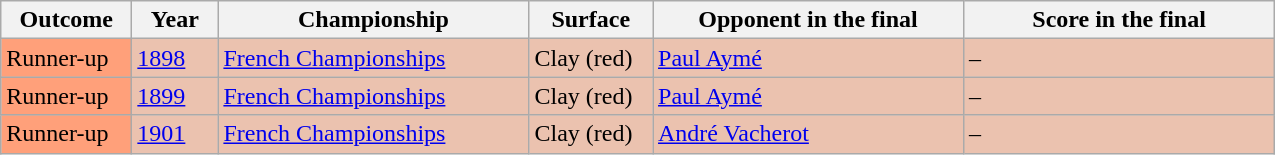<table class="sortable wikitable">
<tr>
<th width="80">Outcome</th>
<th width="50">Year</th>
<th width="200">Championship</th>
<th width="75">Surface</th>
<th width="200">Opponent in the final</th>
<th width="200">Score in the final</th>
</tr>
<tr bgcolor="#EBC2AF">
<td bgcolor="FFA07A">Runner-up</td>
<td><a href='#'>1898</a></td>
<td><a href='#'>French Championships</a></td>
<td>Clay (red)</td>
<td> <a href='#'>Paul Aymé</a></td>
<td>–</td>
</tr>
<tr bgcolor="#EBC2AF">
<td bgcolor="FFA07A">Runner-up</td>
<td><a href='#'>1899</a></td>
<td><a href='#'>French Championships</a></td>
<td>Clay (red)</td>
<td> <a href='#'>Paul Aymé</a></td>
<td>–</td>
</tr>
<tr bgcolor="#EBC2AF">
<td bgcolor="FFA07A">Runner-up</td>
<td><a href='#'>1901</a></td>
<td><a href='#'>French Championships</a></td>
<td>Clay (red)</td>
<td> <a href='#'>André Vacherot</a></td>
<td>–</td>
</tr>
</table>
